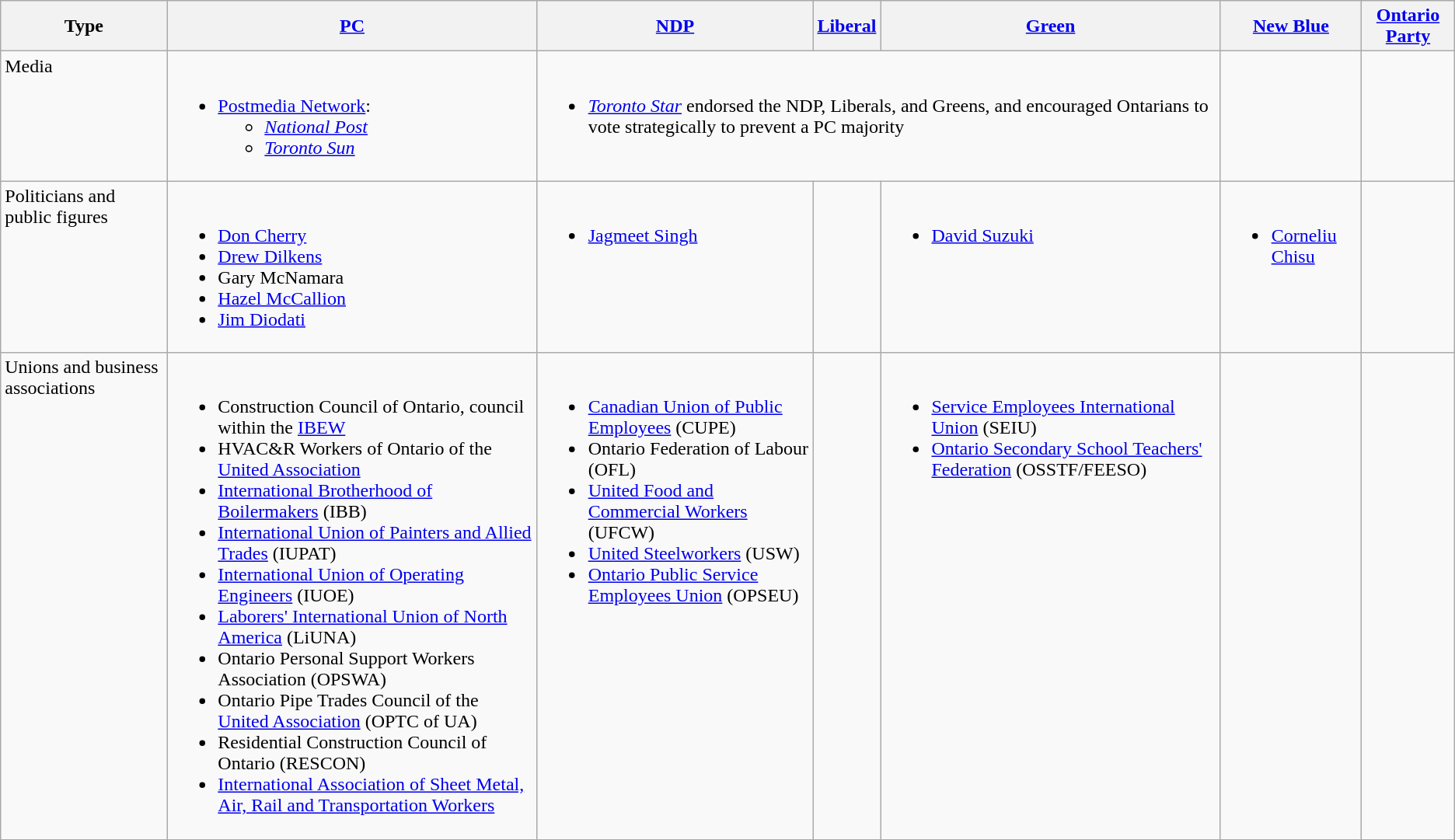<table class="wikitable">
<tr>
<th>Type</th>
<th><a href='#'>PC</a></th>
<th><a href='#'>NDP</a></th>
<th><a href='#'>Liberal</a></th>
<th><a href='#'>Green</a></th>
<th><a href='#'>New Blue</a></th>
<th><a href='#'>Ontario Party</a></th>
</tr>
<tr style="vertical-align: top;">
<td>Media</td>
<td><br><ul><li><a href='#'>Postmedia Network</a>:<ul><li><em><a href='#'>National Post</a></em></li><li><em><a href='#'>Toronto Sun</a></em></li></ul></li></ul></td>
<td colspan="3"><br><ul><li><em><a href='#'>Toronto Star</a></em> endorsed the NDP, Liberals, and Greens, and encouraged Ontarians to vote strategically to prevent a PC majority</li></ul></td>
<td></td>
<td></td>
</tr>
<tr style="vertical-align: top;">
<td>Politicians and public figures</td>
<td><br><ul><li><a href='#'>Don Cherry</a></li><li><a href='#'>Drew Dilkens</a></li><li>Gary McNamara</li><li><a href='#'>Hazel McCallion</a></li><li><a href='#'>Jim Diodati</a></li></ul></td>
<td><br><ul><li><a href='#'>Jagmeet Singh</a></li></ul></td>
<td></td>
<td><br><ul><li><a href='#'>David Suzuki</a></li></ul></td>
<td><br><ul><li><a href='#'>Corneliu Chisu</a></li></ul></td>
<td></td>
</tr>
<tr style="vertical-align: top;">
<td>Unions and business associations</td>
<td><br><ul><li>Construction Council of Ontario, council within the <a href='#'>IBEW</a></li><li>HVAC&R Workers of Ontario of the <a href='#'>United Association</a></li><li><a href='#'>International Brotherhood of Boilermakers</a> (IBB)</li><li><a href='#'>International Union of Painters and Allied Trades</a> (IUPAT)</li><li><a href='#'>International Union of Operating Engineers</a> (IUOE)</li><li><a href='#'>Laborers' International Union of North America</a> (LiUNA)</li><li>Ontario Personal Support Workers Association (OPSWA)</li><li>Ontario Pipe Trades Council of the <a href='#'>United Association</a> (OPTC of UA)</li><li>Residential Construction Council of Ontario (RESCON)</li><li><a href='#'>International Association of Sheet Metal, Air, Rail and Transportation Workers</a></li></ul></td>
<td><br><ul><li><a href='#'>Canadian Union of Public Employees</a> (CUPE)</li><li>Ontario Federation of Labour (OFL)</li><li><a href='#'>United Food and Commercial Workers</a> (UFCW)</li><li><a href='#'>United Steelworkers</a> (USW)</li><li><a href='#'>Ontario Public Service Employees Union</a> (OPSEU)</li></ul></td>
<td></td>
<td><br><ul><li><a href='#'>Service Employees International Union</a> (SEIU)</li><li><a href='#'>Ontario Secondary School Teachers' Federation</a> (OSSTF/FEESO)</li></ul></td>
<td></td>
<td></td>
</tr>
</table>
